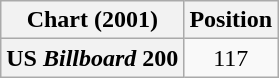<table class="wikitable plainrowheaders">
<tr>
<th>Chart (2001)</th>
<th>Position</th>
</tr>
<tr>
<th scope="row">US <em>Billboard</em> 200</th>
<td align="center">117</td>
</tr>
</table>
